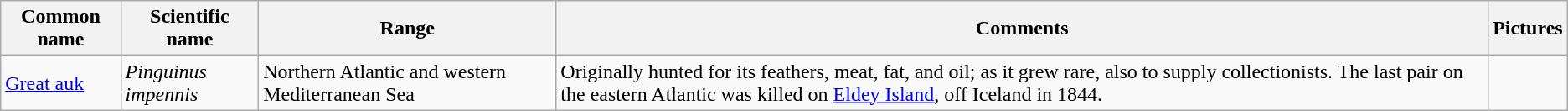<table class="wikitable sortable">
<tr>
<th>Common name</th>
<th>Scientific name</th>
<th>Range</th>
<th class="unsortable">Comments</th>
<th class="unsortable">Pictures</th>
</tr>
<tr>
<td><a href='#'>Great auk</a></td>
<td><em>Pinguinus impennis</em></td>
<td>Northern Atlantic and western Mediterranean Sea</td>
<td>Originally hunted for its feathers, meat, fat, and oil; as it grew rare, also to supply collectionists. The last pair on the eastern Atlantic was killed on <a href='#'>Eldey Island</a>, off Iceland in 1844.</td>
<td></td>
</tr>
</table>
